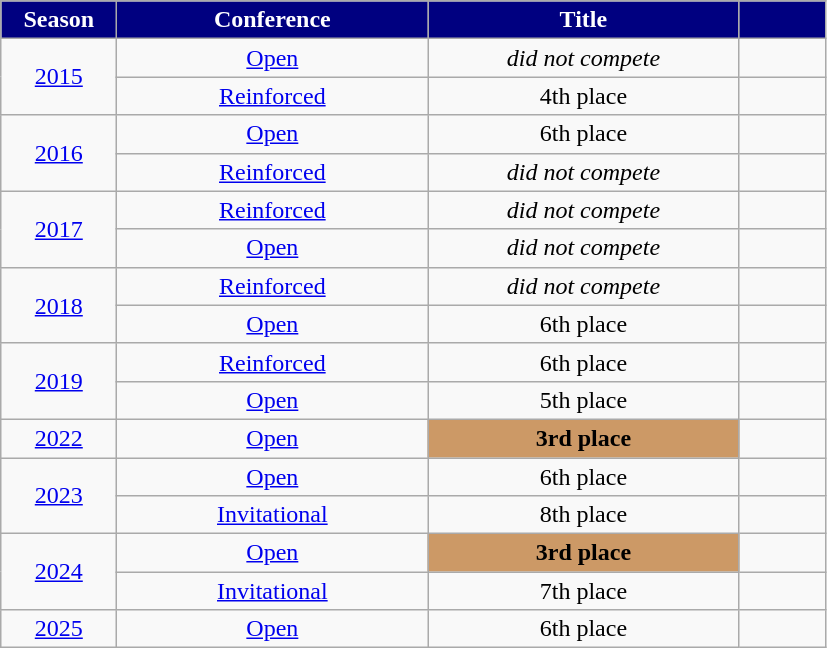<table class="wikitable">
<tr>
<th width=70px style="background: #000080; color: #FFFFFF; text-align: center">Season</th>
<th width=200px style="background: #000080; color: #FFFFFF;">Conference</th>
<th width=200px style="background: #000080; color: #FFFFFF;">Title</th>
<th width=50px style="background: #000080; color: #FFFFFF;"></th>
</tr>
<tr style="text-align:center;">
<td rowspan=2><a href='#'>2015</a></td>
<td><a href='#'>Open</a></td>
<td><em>did not compete</em></td>
<td></td>
</tr>
<tr style="text-align:center;">
<td><a href='#'>Reinforced</a></td>
<td>4th place</td>
<td></td>
</tr>
<tr style="text-align:center;">
<td rowspan=2><a href='#'>2016</a></td>
<td><a href='#'>Open</a></td>
<td>6th place</td>
<td></td>
</tr>
<tr style="text-align:center;">
<td><a href='#'>Reinforced</a></td>
<td><em>did not compete</em></td>
<td></td>
</tr>
<tr style="text-align:center;">
<td rowspan=2><a href='#'>2017</a></td>
<td><a href='#'>Reinforced</a></td>
<td><em>did not compete</em></td>
<td></td>
</tr>
<tr style="text-align:center;">
<td><a href='#'>Open</a></td>
<td><em>did not compete</em></td>
<td></td>
</tr>
<tr style="text-align:center;">
<td rowspan=2><a href='#'>2018</a></td>
<td><a href='#'>Reinforced</a></td>
<td><em>did not compete</em></td>
<td></td>
</tr>
<tr style="text-align:center;">
<td><a href='#'>Open</a></td>
<td>6th place</td>
<td></td>
</tr>
<tr style="text-align:center;">
<td rowspan=2><a href='#'>2019</a></td>
<td><a href='#'>Reinforced</a></td>
<td>6th place</td>
<td></td>
</tr>
<tr style="text-align:center;">
<td><a href='#'>Open</a></td>
<td>5th place</td>
<td></td>
</tr>
<tr style="text-align:center;">
<td><a href='#'>2022</a></td>
<td><a href='#'>Open</a></td>
<td bgcolor=#cc9966><strong>3rd place</strong></td>
<td></td>
</tr>
<tr style="text-align:center;">
<td rowspan=2><a href='#'>2023</a></td>
<td><a href='#'>Open</a></td>
<td>6th place</td>
<td></td>
</tr>
<tr style="text-align:center;">
<td><a href='#'>Invitational</a></td>
<td>8th place</td>
<td></td>
</tr>
<tr style="text-align:center;">
<td rowspan=2><a href='#'>2024</a></td>
<td><a href='#'>Open</a></td>
<td bgcolor=#cc9966><strong>3rd place</strong></td>
<td></td>
</tr>
<tr align=center>
<td><a href='#'>Invitational</a></td>
<td>7th place</td>
<td></td>
</tr>
<tr align=center>
<td rowspan=2><a href='#'>2025</a></td>
<td><a href='#'>Open</a></td>
<td>6th place</td>
<td></td>
</tr>
</table>
